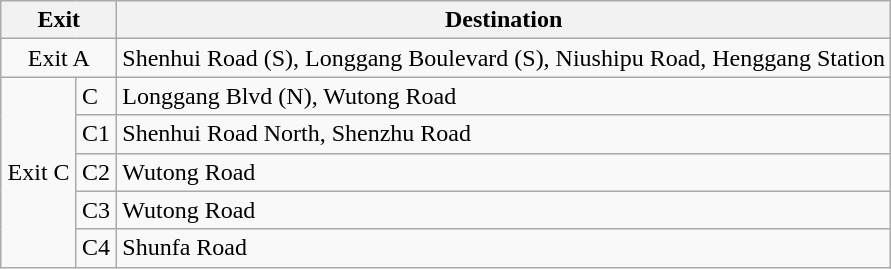<table class="wikitable">
<tr>
<th style="width:70px" colspan="2">Exit</th>
<th>Destination</th>
</tr>
<tr>
<td align="center" colspan="2">Exit A</td>
<td>Shenhui Road (S), Longgang Boulevard (S), Niushipu Road, Henggang Station</td>
</tr>
<tr>
<td align="center" rowspan="5">Exit C</td>
<td>C</td>
<td>Longgang Blvd (N), Wutong Road</td>
</tr>
<tr>
<td>C1</td>
<td>Shenhui Road North, Shenzhu Road</td>
</tr>
<tr>
<td>C2</td>
<td>Wutong Road</td>
</tr>
<tr>
<td>C3</td>
<td>Wutong Road</td>
</tr>
<tr>
<td>C4</td>
<td>Shunfa Road</td>
</tr>
</table>
